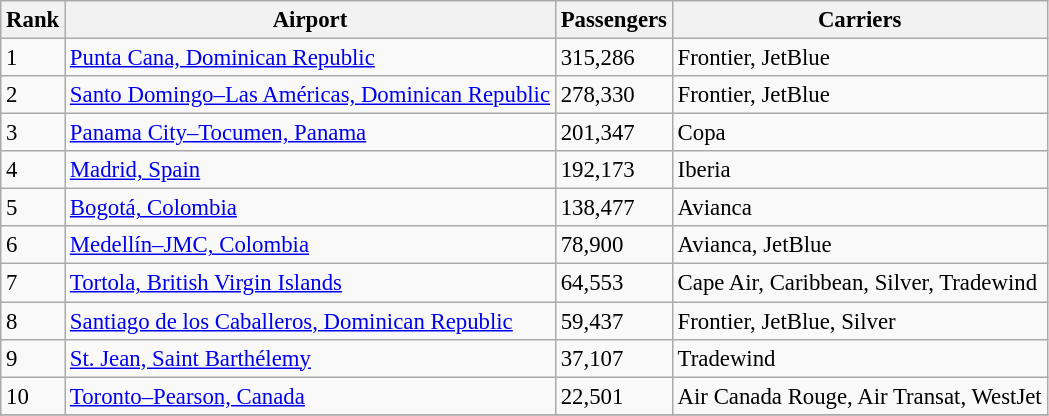<table class="wikitable sortable" style="font-size: 95%" width=align=>
<tr>
<th>Rank</th>
<th>Airport</th>
<th>Passengers</th>
<th>Carriers</th>
</tr>
<tr>
<td>1</td>
<td> <a href='#'>Punta Cana, Dominican Republic</a></td>
<td>315,286</td>
<td>Frontier, JetBlue</td>
</tr>
<tr>
<td>2</td>
<td> <a href='#'>Santo Domingo–Las Américas, Dominican Republic</a></td>
<td>278,330</td>
<td>Frontier, JetBlue</td>
</tr>
<tr>
<td>3</td>
<td> <a href='#'>Panama City–Tocumen, Panama</a></td>
<td>201,347</td>
<td>Copa</td>
</tr>
<tr>
<td>4</td>
<td> <a href='#'>Madrid, Spain</a></td>
<td>192,173</td>
<td>Iberia</td>
</tr>
<tr>
<td>5</td>
<td> <a href='#'>Bogotá, Colombia</a></td>
<td>138,477</td>
<td>Avianca</td>
</tr>
<tr>
<td>6</td>
<td> <a href='#'>Medellín–JMC, Colombia</a></td>
<td>78,900</td>
<td>Avianca, JetBlue</td>
</tr>
<tr>
<td>7</td>
<td> <a href='#'>Tortola, British Virgin Islands</a></td>
<td>64,553</td>
<td>Cape Air, Caribbean, Silver, Tradewind</td>
</tr>
<tr>
<td>8</td>
<td> <a href='#'>Santiago de los Caballeros, Dominican Republic</a></td>
<td>59,437</td>
<td>Frontier, JetBlue, Silver</td>
</tr>
<tr>
<td>9</td>
<td> <a href='#'>St. Jean, Saint Barthélemy</a></td>
<td>37,107</td>
<td>Tradewind</td>
</tr>
<tr>
<td>10</td>
<td> <a href='#'>Toronto–Pearson, Canada</a></td>
<td>22,501</td>
<td>Air Canada Rouge, Air Transat, WestJet</td>
</tr>
<tr>
</tr>
</table>
